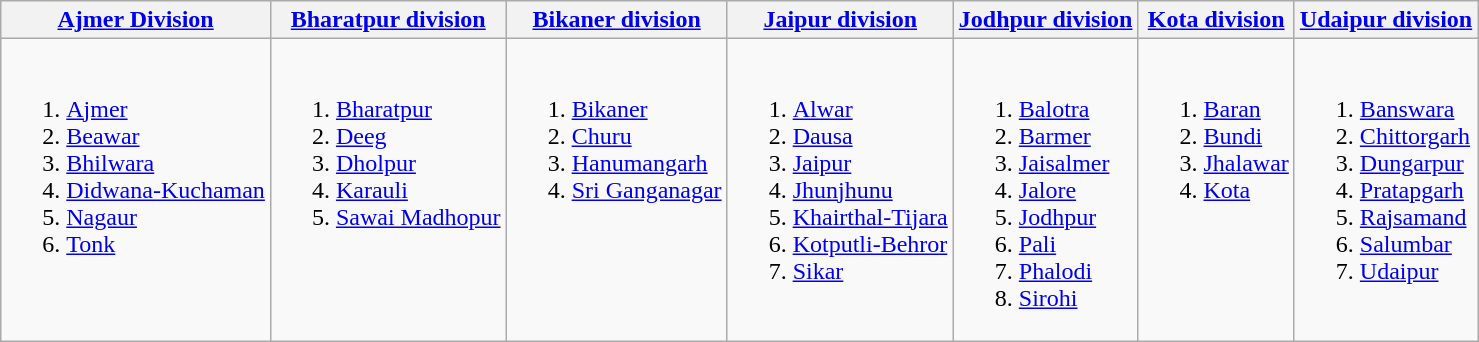<table class="wikitable" style="text-align: left;">
<tr>
<th><a href='#'>Ajmer Division</a></th>
<th><a href='#'>Bharatpur division</a></th>
<th><a href='#'>Bikaner division</a></th>
<th><a href='#'>Jaipur division</a></th>
<th><a href='#'>Jodhpur division</a></th>
<th><a href='#'>Kota division</a></th>
<th><a href='#'>Udaipur division</a></th>
</tr>
<tr style="vertical-align: top;">
<td><br><ol><li><a href='#'>Ajmer</a></li><li><a href='#'>Beawar</a></li><li><a href='#'>Bhilwara</a></li><li><a href='#'>Didwana-Kuchaman</a></li><li><a href='#'>Nagaur</a></li><li><a href='#'>Tonk</a></li></ol></td>
<td><br><ol><li><a href='#'>Bharatpur</a></li><li><a href='#'>Deeg</a></li><li><a href='#'>Dholpur</a></li><li><a href='#'>Karauli</a></li><li><a href='#'>Sawai Madhopur</a></li></ol></td>
<td><br><ol><li><a href='#'>Bikaner</a></li><li><a href='#'>Churu</a></li><li><a href='#'>Hanumangarh</a></li><li><a href='#'>Sri Ganganagar</a></li></ol></td>
<td><br><ol><li><a href='#'>Alwar</a></li><li><a href='#'>Dausa</a></li><li><a href='#'>Jaipur</a></li><li><a href='#'>Jhunjhunu</a></li><li><a href='#'>Khairthal-Tijara</a></li><li><a href='#'>Kotputli-Behror</a></li><li><a href='#'>Sikar</a></li></ol></td>
<td><br><ol><li><a href='#'>Balotra</a></li><li><a href='#'>Barmer</a></li><li><a href='#'>Jaisalmer</a></li><li><a href='#'>Jalore</a></li><li><a href='#'>Jodhpur</a></li><li><a href='#'>Pali</a></li><li><a href='#'>Phalodi</a></li><li><a href='#'>Sirohi</a></li></ol></td>
<td><br><ol><li><a href='#'>Baran</a></li><li><a href='#'>Bundi</a></li><li><a href='#'>Jhalawar</a></li><li><a href='#'>Kota</a></li></ol></td>
<td><br><ol><li><a href='#'>Banswara</a></li><li><a href='#'>Chittorgarh</a></li><li><a href='#'>Dungarpur</a></li><li><a href='#'>Pratapgarh</a></li><li><a href='#'>Rajsamand</a></li><li><a href='#'>Salumbar</a></li><li><a href='#'>Udaipur</a></li></ol></td>
</tr>
</table>
